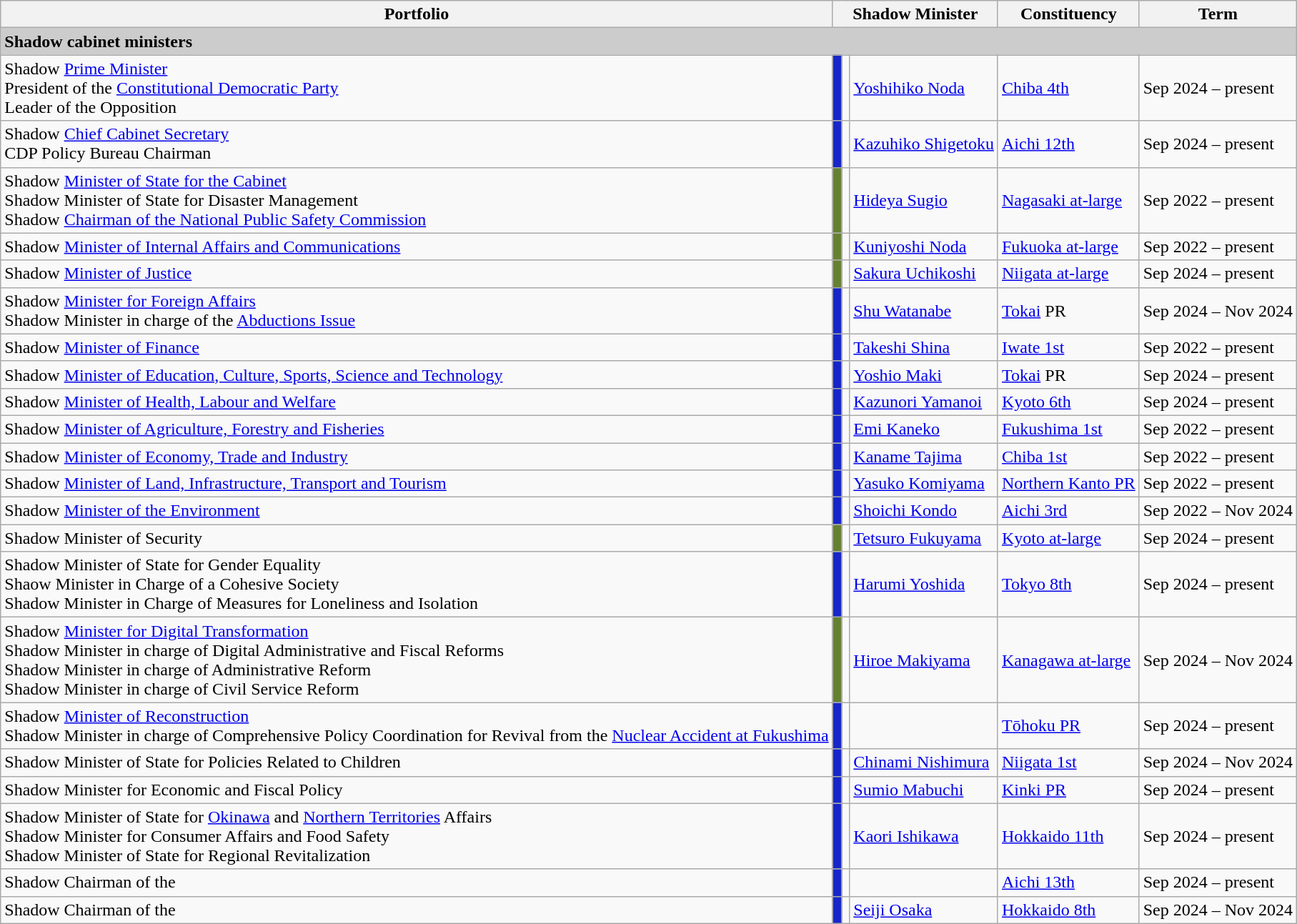<table class="wikitable"/>
<tr>
<th colspan="1">Portfolio</th>
<th colspan="3">Shadow Minister</th>
<th colspan="1">Constituency</th>
<th colspan="1">Term</th>
</tr>
<tr>
<td style="background:#ccc;" colspan="6"><strong>Shadow cabinet ministers</strong></td>
</tr>
<tr>
<td>Shadow <a href='#'>Prime Minister</a><br>President of the <a href='#'>Constitutional Democratic Party</a><br>Leader of the Opposition</td>
<td style="background:#1826C7; width: 1px;"></td>
<td></td>
<td><a href='#'>Yoshihiko Noda</a></td>
<td><a href='#'>Chiba 4th</a></td>
<td>Sep 2024 – present</td>
</tr>
<tr>
<td>Shadow <a href='#'>Chief Cabinet Secretary</a><br>CDP Policy Bureau Chairman</td>
<td style="background:#1826C7; width: 1px;"></td>
<td></td>
<td><a href='#'>Kazuhiko Shigetoku</a></td>
<td><a href='#'>Aichi 12th</a></td>
<td>Sep 2024 – present</td>
</tr>
<tr>
<td>Shadow <a href='#'>Minister of State for the Cabinet</a><br>Shadow Minister of State for Disaster Management<br>Shadow <a href='#'>Chairman of the National Public Safety Commission</a></td>
<td style="background:#668032; width: 1px;"></td>
<td></td>
<td><a href='#'>Hideya Sugio</a></td>
<td><a href='#'>Nagasaki at-large</a></td>
<td>Sep 2022 – present</td>
</tr>
<tr>
<td>Shadow <a href='#'>Minister of Internal Affairs and Communications</a></td>
<td style="background:#668032; width: 1px;"></td>
<td></td>
<td><a href='#'>Kuniyoshi Noda</a></td>
<td><a href='#'>Fukuoka at-large</a></td>
<td>Sep 2022 – present</td>
</tr>
<tr>
<td>Shadow <a href='#'>Minister of Justice</a></td>
<td style="background:#668032; width: 1px;"></td>
<td></td>
<td><a href='#'>Sakura Uchikoshi</a></td>
<td><a href='#'>Niigata at-large</a></td>
<td>Sep 2024 – present</td>
</tr>
<tr>
<td>Shadow <a href='#'>Minister for Foreign Affairs</a><br>Shadow Minister in charge of the <a href='#'>Abductions Issue</a></td>
<td style="background:#1826C7; width: 1px;"></td>
<td></td>
<td><a href='#'>Shu Watanabe</a></td>
<td><a href='#'>Tokai</a> PR</td>
<td>Sep 2024 – Nov 2024</td>
</tr>
<tr>
<td>Shadow <a href='#'>Minister of Finance</a></td>
<td style="background:#1826C7; width: 1px;"></td>
<td></td>
<td><a href='#'>Takeshi Shina</a></td>
<td><a href='#'>Iwate 1st</a></td>
<td>Sep 2022 – present</td>
</tr>
<tr>
<td>Shadow <a href='#'>Minister of Education, Culture, Sports, Science and Technology</a></td>
<td style="background:#1826C7; width: 1px;"></td>
<td></td>
<td><a href='#'>Yoshio Maki</a></td>
<td><a href='#'>Tokai</a> PR</td>
<td>Sep 2024 – present</td>
</tr>
<tr>
<td>Shadow <a href='#'>Minister of Health, Labour and Welfare</a></td>
<td style="background:#1826C7; width: 1px;"></td>
<td></td>
<td><a href='#'>Kazunori Yamanoi</a></td>
<td><a href='#'>Kyoto 6th</a></td>
<td>Sep 2024 – present</td>
</tr>
<tr>
<td>Shadow <a href='#'>Minister of Agriculture, Forestry and Fisheries</a></td>
<td style="background:#1826C7; width: 1px;"></td>
<td></td>
<td><a href='#'>Emi Kaneko</a></td>
<td><a href='#'>Fukushima 1st</a></td>
<td>Sep 2022 – present</td>
</tr>
<tr>
<td>Shadow <a href='#'>Minister of Economy, Trade and Industry</a></td>
<td style="background:#1826C7; width: 1px;"></td>
<td></td>
<td><a href='#'>Kaname Tajima</a></td>
<td><a href='#'>Chiba 1st</a></td>
<td>Sep 2022 – present</td>
</tr>
<tr>
<td>Shadow <a href='#'>Minister of Land, Infrastructure, Transport and Tourism</a></td>
<td style="background:#1826C7; width: 1px;"></td>
<td></td>
<td><a href='#'>Yasuko Komiyama</a></td>
<td><a href='#'>Northern Kanto PR</a></td>
<td>Sep 2022 – present</td>
</tr>
<tr>
<td>Shadow <a href='#'>Minister of the Environment</a></td>
<td style="background:#1826C7; width: 1px;"></td>
<td></td>
<td><a href='#'>Shoichi Kondo</a></td>
<td><a href='#'>Aichi 3rd</a></td>
<td>Sep 2022 – Nov 2024</td>
</tr>
<tr>
<td>Shadow Minister of Security</td>
<td style="background:#668032; width: 1px;"></td>
<td></td>
<td><a href='#'>Tetsuro Fukuyama</a></td>
<td><a href='#'>Kyoto at-large</a></td>
<td>Sep 2024 – present</td>
</tr>
<tr>
<td>Shadow Minister of State for Gender Equality<br>Shaow Minister in Charge of a Cohesive Society<br>Shadow Minister in Charge of Measures for Loneliness and Isolation</td>
<td style="background:#1826C7; width: 1px;"></td>
<td></td>
<td><a href='#'>Harumi Yoshida</a></td>
<td><a href='#'>Tokyo 8th</a></td>
<td>Sep 2024 – present</td>
</tr>
<tr>
<td>Shadow <a href='#'>Minister for Digital Transformation</a><br>Shadow Minister in charge of Digital Administrative and Fiscal Reforms<br>Shadow Minister in charge of Administrative Reform<br>Shadow Minister in charge of Civil Service Reform</td>
<td style="background:#668032; width: 1px;"></td>
<td></td>
<td><a href='#'>Hiroe Makiyama</a></td>
<td><a href='#'>Kanagawa at-large</a></td>
<td>Sep 2024 – Nov 2024</td>
</tr>
<tr>
<td>Shadow <a href='#'>Minister of Reconstruction</a><br>Shadow Minister in charge of Comprehensive Policy Coordination for Revival from the <a href='#'>Nuclear Accident at Fukushima</a></td>
<td style="background:#1826C7; width: 1px;"></td>
<td></td>
<td></td>
<td><a href='#'>Tōhoku PR</a></td>
<td>Sep 2024 – present</td>
</tr>
<tr>
<td>Shadow Minister of State for Policies Related to Children</td>
<td style="background:#1826C7; width: 1px;"></td>
<td></td>
<td><a href='#'>Chinami Nishimura</a></td>
<td><a href='#'>Niigata 1st</a></td>
<td>Sep 2024 – Nov 2024</td>
</tr>
<tr>
<td>Shadow Minister for Economic and Fiscal Policy</td>
<td style="background:#1826C7; width: 1px;"></td>
<td></td>
<td><a href='#'>Sumio Mabuchi</a></td>
<td><a href='#'>Kinki PR</a></td>
<td>Sep 2024 – present</td>
</tr>
<tr>
<td>Shadow Minister of State for <a href='#'>Okinawa</a> and <a href='#'>Northern Territories</a> Affairs<br>Shadow Minister for Consumer Affairs and Food Safety<br>Shadow Minister of State for Regional Revitalization</td>
<td style="background:#1826C7; width: 1px;"></td>
<td></td>
<td><a href='#'>Kaori Ishikawa</a></td>
<td><a href='#'>Hokkaido 11th</a></td>
<td>Sep 2024 – present</td>
</tr>
<tr>
<td>Shadow Chairman of the </td>
<td style="background:#1826C7; width: 1px;"></td>
<td></td>
<td></td>
<td><a href='#'>Aichi 13th</a></td>
<td>Sep 2024 – present</td>
</tr>
<tr>
<td>Shadow Chairman of the </td>
<td style="background:#1826C7; width: 1px;"></td>
<td></td>
<td><a href='#'>Seiji Osaka</a></td>
<td><a href='#'>Hokkaido 8th</a></td>
<td>Sep 2024 – Nov 2024</td>
</tr>
</table>
